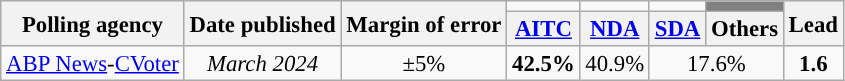<table class="wikitable sortable" style="text-align:center;font-size:95%;line-height:16px">
<tr>
<th rowspan="2">Polling agency</th>
<th rowspan="2">Date published</th>
<th rowspan="2">Margin of error</th>
<td></td>
<td></td>
<td></td>
<td colspan="1" bgcolor="grey"></td>
<th rowspan="2">Lead</th>
</tr>
<tr>
<th rowspan="1"><a href='#'>AITC</a></th>
<th rowspan="1"><a href='#'>NDA</a></th>
<th rowspan="1"><a href='#'>SDA</a></th>
<th rowspan="1">Others</th>
</tr>
<tr>
<td><a href='#'>ABP News</a>-<a href='#'>CVoter</a></td>
<td><em>March 2024</em></td>
<td>±5%</td>
<td><strong>42.5%</strong></td>
<td>40.9%</td>
<td colspan="2">17.6%</td>
<td><strong>1.6</strong></td>
</tr>
</table>
